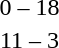<table style="text-align:center">
<tr>
<th width=200></th>
<th width=100></th>
<th width=200></th>
</tr>
<tr>
<td align=right></td>
<td>0 – 18</td>
<td align=left><strong></strong></td>
</tr>
<tr>
<td align=right><strong></strong></td>
<td>11 – 3</td>
<td align=left></td>
</tr>
</table>
